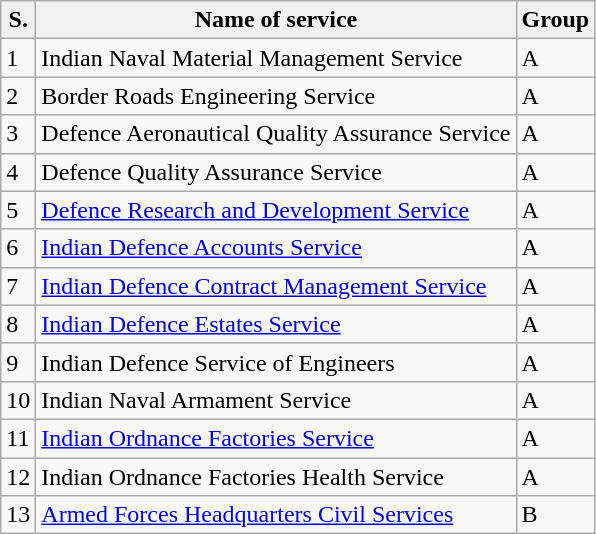<table class="wikitable sortable mw-collapsible">
<tr>
<th>S. </th>
<th>Name of service</th>
<th>Group</th>
</tr>
<tr>
<td>1</td>
<td>Indian Naval Material Management Service</td>
<td>A</td>
</tr>
<tr>
<td>2</td>
<td>Border Roads Engineering Service</td>
<td>A</td>
</tr>
<tr>
<td>3</td>
<td>Defence Aeronautical Quality Assurance Service</td>
<td>A</td>
</tr>
<tr>
<td>4</td>
<td>Defence Quality Assurance Service</td>
<td>A</td>
</tr>
<tr>
<td>5</td>
<td><a href='#'>Defence Research and Development Service</a></td>
<td>A</td>
</tr>
<tr>
<td>6</td>
<td><a href='#'>Indian Defence Accounts Service</a></td>
<td>A</td>
</tr>
<tr>
<td>7</td>
<td><a href='#'>Indian Defence Contract Management Service</a></td>
<td>A</td>
</tr>
<tr>
<td>8</td>
<td><a href='#'>Indian Defence Estates Service</a></td>
<td>A</td>
</tr>
<tr>
<td>9</td>
<td>Indian Defence Service of Engineers</td>
<td>A</td>
</tr>
<tr>
<td>10</td>
<td>Indian Naval Armament Service</td>
<td>A</td>
</tr>
<tr>
<td>11</td>
<td><a href='#'>Indian Ordnance Factories Service</a></td>
<td>A</td>
</tr>
<tr>
<td>12</td>
<td>Indian Ordnance Factories Health Service</td>
<td>A</td>
</tr>
<tr>
<td>13</td>
<td><a href='#'>Armed Forces Headquarters Civil Services</a></td>
<td>B</td>
</tr>
</table>
